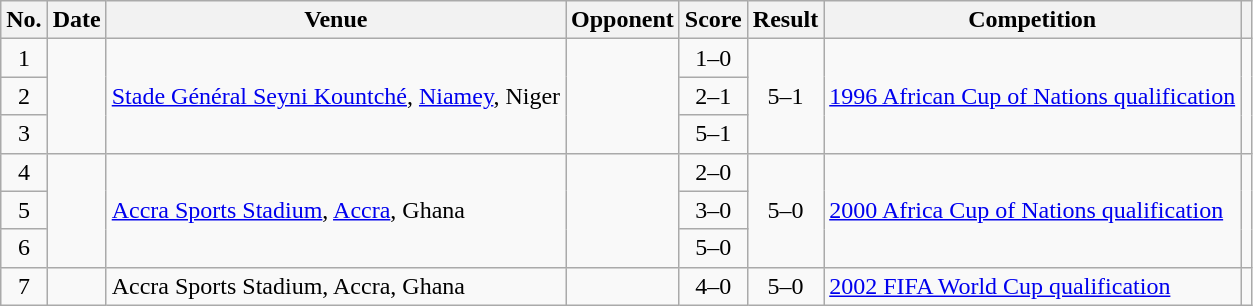<table class="wikitable sortable">
<tr>
<th scope="col">No.</th>
<th scope="col">Date</th>
<th scope="col">Venue</th>
<th scope="col">Opponent</th>
<th scope="col">Score</th>
<th scope="col">Result</th>
<th scope="col">Competition</th>
<th scope="col" class="unsortable"></th>
</tr>
<tr>
<td style="text-align:center">1</td>
<td rowspan="3"></td>
<td rowspan="3"><a href='#'>Stade Général Seyni Kountché</a>, <a href='#'>Niamey</a>, Niger</td>
<td rowspan="3"></td>
<td style="text-align:center">1–0</td>
<td rowspan="3" style="text-align:center">5–1</td>
<td rowspan="3"><a href='#'>1996 African Cup of Nations qualification</a></td>
<td rowspan="3"></td>
</tr>
<tr>
<td style="text-align:center">2</td>
<td style="text-align:center">2–1</td>
</tr>
<tr>
<td style="text-align:center">3</td>
<td style="text-align:center">5–1</td>
</tr>
<tr>
<td style="text-align:center">4</td>
<td rowspan="3"></td>
<td rowspan="3"><a href='#'>Accra Sports Stadium</a>, <a href='#'>Accra</a>, Ghana</td>
<td rowspan="3"></td>
<td style="text-align:center">2–0</td>
<td rowspan="3" style="text-align:center">5–0</td>
<td rowspan="3"><a href='#'>2000 Africa Cup of Nations qualification</a></td>
<td rowspan="3"></td>
</tr>
<tr>
<td style="text-align:center">5</td>
<td style="text-align:center">3–0</td>
</tr>
<tr>
<td style="text-align:center">6</td>
<td style="text-align:center">5–0</td>
</tr>
<tr>
<td style="text-align:center">7</td>
<td></td>
<td>Accra Sports Stadium, Accra, Ghana</td>
<td></td>
<td style="text-align:center">4–0</td>
<td style="text-align:center">5–0</td>
<td><a href='#'>2002 FIFA World Cup qualification</a></td>
<td></td>
</tr>
</table>
